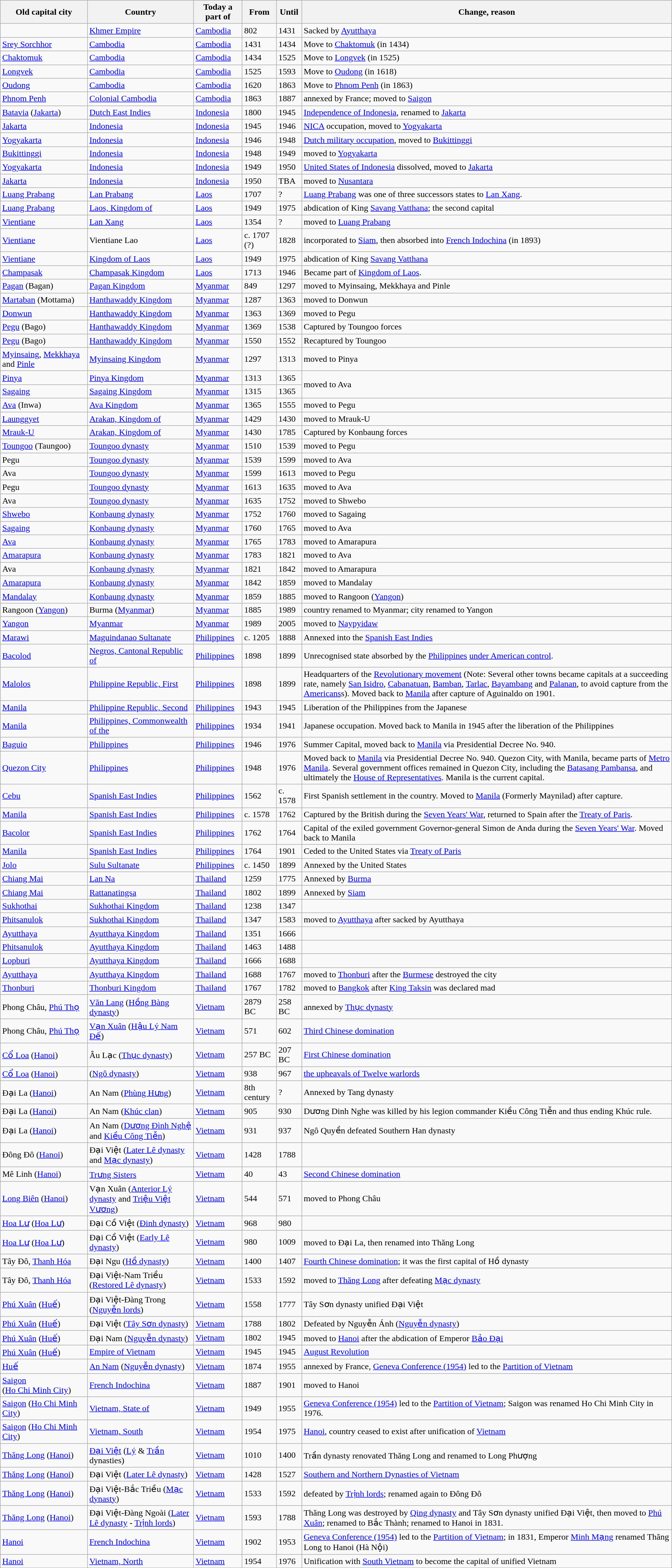<table class="wikitable sortable">
<tr>
<th>Old capital city</th>
<th>Country</th>
<th>Today a part of</th>
<th data-sort-type="number">From</th>
<th data-sort-type="number">Until</th>
<th>Change, reason</th>
</tr>
<tr>
<td></td>
<td><a href='#'>Khmer Empire</a></td>
<td><a href='#'>Cambodia</a></td>
<td>802</td>
<td>1431</td>
<td>Sacked by <a href='#'>Ayutthaya</a></td>
</tr>
<tr>
<td><a href='#'>Srey Sorchhor</a></td>
<td><a href='#'>Cambodia</a></td>
<td><a href='#'>Cambodia</a></td>
<td>1431</td>
<td>1434</td>
<td>Move to <a href='#'>Chaktomuk</a> (in 1434)</td>
</tr>
<tr>
<td><a href='#'>Chaktomuk</a></td>
<td><a href='#'>Cambodia</a></td>
<td><a href='#'>Cambodia</a></td>
<td>1434</td>
<td>1525</td>
<td>Move to <a href='#'>Longvek</a> (in 1525)</td>
</tr>
<tr>
<td><a href='#'>Longvek</a></td>
<td><a href='#'>Cambodia</a></td>
<td><a href='#'>Cambodia</a></td>
<td>1525</td>
<td>1593</td>
<td>Move to <a href='#'>Oudong</a> (in 1618)</td>
</tr>
<tr>
<td><a href='#'>Oudong</a></td>
<td><a href='#'>Cambodia</a></td>
<td><a href='#'>Cambodia</a></td>
<td>1620</td>
<td>1863</td>
<td>Move to <a href='#'>Phnom Penh</a> (in 1863)</td>
</tr>
<tr>
<td><a href='#'>Phnom Penh</a></td>
<td><a href='#'>Colonial Cambodia</a></td>
<td><a href='#'>Cambodia</a></td>
<td>1863</td>
<td>1887</td>
<td>annexed by France; moved to <a href='#'>Saigon</a></td>
</tr>
<tr>
<td><a href='#'>Batavia</a> (<a href='#'>Jakarta</a>)</td>
<td><a href='#'>Dutch East Indies</a></td>
<td><a href='#'>Indonesia</a></td>
<td>1800</td>
<td>1945</td>
<td><a href='#'>Independence of Indonesia</a>, renamed to <a href='#'>Jakarta</a></td>
</tr>
<tr>
<td><a href='#'>Jakarta</a></td>
<td><a href='#'>Indonesia</a></td>
<td><a href='#'>Indonesia</a></td>
<td>1945</td>
<td>1946</td>
<td><a href='#'>NICA</a> occupation, moved to <a href='#'>Yogyakarta</a></td>
</tr>
<tr>
<td><a href='#'>Yogyakarta</a></td>
<td><a href='#'>Indonesia</a></td>
<td><a href='#'>Indonesia</a></td>
<td>1946</td>
<td>1948</td>
<td><a href='#'>Dutch military occupation</a>, moved to <a href='#'>Bukittinggi</a></td>
</tr>
<tr>
<td><a href='#'>Bukittinggi</a></td>
<td><a href='#'>Indonesia</a></td>
<td><a href='#'>Indonesia</a></td>
<td>1948</td>
<td>1949</td>
<td>moved to <a href='#'>Yogyakarta</a></td>
</tr>
<tr>
<td><a href='#'>Yogyakarta</a></td>
<td><a href='#'>Indonesia</a></td>
<td><a href='#'>Indonesia</a></td>
<td>1949</td>
<td>1950</td>
<td><a href='#'>United States of Indonesia</a> dissolved, moved to <a href='#'>Jakarta</a></td>
</tr>
<tr>
<td><a href='#'>Jakarta</a></td>
<td><a href='#'>Indonesia</a></td>
<td><a href='#'>Indonesia</a></td>
<td>1950</td>
<td>TBA</td>
<td>moved to <a href='#'>Nusantara</a></td>
</tr>
<tr>
<td><a href='#'>Luang Prabang</a></td>
<td><a href='#'>Lan Prabang</a></td>
<td><a href='#'>Laos</a></td>
<td>1707</td>
<td>?</td>
<td><a href='#'>Luang Prabang</a> was one of three successors states to <a href='#'>Lan Xang</a>.</td>
</tr>
<tr>
<td><a href='#'>Luang Prabang</a></td>
<td><a href='#'>Laos, Kingdom of</a></td>
<td><a href='#'>Laos</a></td>
<td>1949</td>
<td>1975</td>
<td>abdication of King <a href='#'>Savang Vatthana</a>; the second capital</td>
</tr>
<tr>
<td><a href='#'>Vientiane</a></td>
<td><a href='#'>Lan Xang</a></td>
<td><a href='#'>Laos</a></td>
<td>1354</td>
<td>?</td>
<td>moved to <a href='#'>Luang Prabang</a></td>
</tr>
<tr>
<td><a href='#'>Vientiane</a></td>
<td>Vientiane Lao</td>
<td><a href='#'>Laos</a></td>
<td data-sort-value="1707">c. 1707 (?)</td>
<td>1828</td>
<td>incorporated to <a href='#'>Siam</a>, then absorbed into <a href='#'>French Indochina</a> (in 1893)</td>
</tr>
<tr>
<td><a href='#'>Vientiane</a></td>
<td><a href='#'>Kingdom of Laos</a></td>
<td><a href='#'>Laos</a></td>
<td>1949</td>
<td>1975</td>
<td>abdication of King <a href='#'>Savang Vatthana</a></td>
</tr>
<tr>
<td><a href='#'>Champasak</a></td>
<td><a href='#'>Champasak Kingdom</a></td>
<td><a href='#'>Laos</a></td>
<td>1713</td>
<td>1946</td>
<td>Became part of <a href='#'>Kingdom of Laos</a>.</td>
</tr>
<tr>
<td><a href='#'>Pagan</a> (Bagan)</td>
<td><a href='#'>Pagan Kingdom</a></td>
<td><a href='#'>Myanmar</a></td>
<td>849</td>
<td>1297</td>
<td>moved to Myinsaing, Mekkhaya and Pinle</td>
</tr>
<tr>
<td><a href='#'>Martaban</a> (Mottama)</td>
<td><a href='#'>Hanthawaddy Kingdom</a></td>
<td><a href='#'>Myanmar</a></td>
<td>1287</td>
<td>1363</td>
<td>moved to Donwun</td>
</tr>
<tr>
<td><a href='#'>Donwun</a></td>
<td><a href='#'>Hanthawaddy Kingdom</a></td>
<td><a href='#'>Myanmar</a></td>
<td>1363</td>
<td>1369</td>
<td>moved to Pegu</td>
</tr>
<tr>
<td><a href='#'>Pegu</a> (Bago)</td>
<td><a href='#'>Hanthawaddy Kingdom</a></td>
<td><a href='#'>Myanmar</a></td>
<td>1369</td>
<td>1538</td>
<td>Captured by Toungoo forces</td>
</tr>
<tr>
<td><a href='#'>Pegu</a> (Bago)</td>
<td><a href='#'>Hanthawaddy Kingdom</a></td>
<td><a href='#'>Myanmar</a></td>
<td>1550</td>
<td>1552</td>
<td>Recaptured by Toungoo</td>
</tr>
<tr>
<td><a href='#'>Myinsaing</a>, <a href='#'>Mekkhaya</a> and <a href='#'>Pinle</a></td>
<td><a href='#'>Myinsaing Kingdom</a></td>
<td><a href='#'>Myanmar</a></td>
<td>1297</td>
<td>1313</td>
<td>moved to Pinya</td>
</tr>
<tr>
<td><a href='#'>Pinya</a></td>
<td><a href='#'>Pinya Kingdom</a></td>
<td><a href='#'>Myanmar</a></td>
<td>1313</td>
<td>1365</td>
<td rowspan="2">moved to Ava</td>
</tr>
<tr>
<td><a href='#'>Sagaing</a></td>
<td><a href='#'>Sagaing Kingdom</a></td>
<td><a href='#'>Myanmar</a></td>
<td>1315</td>
<td>1365</td>
</tr>
<tr>
<td><a href='#'>Ava</a> (Inwa)</td>
<td><a href='#'>Ava Kingdom</a></td>
<td><a href='#'>Myanmar</a></td>
<td>1365</td>
<td>1555</td>
<td>moved to Pegu</td>
</tr>
<tr>
<td><a href='#'>Launggyet</a></td>
<td><a href='#'>Arakan, Kingdom of</a></td>
<td><a href='#'>Myanmar</a></td>
<td>1429</td>
<td>1430</td>
<td>moved to Mrauk-U</td>
</tr>
<tr>
<td><a href='#'>Mrauk-U</a></td>
<td><a href='#'>Arakan, Kingdom of</a></td>
<td><a href='#'>Myanmar</a></td>
<td>1430</td>
<td>1785</td>
<td>Captured by Konbaung forces</td>
</tr>
<tr>
<td><a href='#'>Toungoo</a> (Taungoo)</td>
<td><a href='#'>Toungoo dynasty</a></td>
<td><a href='#'>Myanmar</a></td>
<td>1510</td>
<td>1539</td>
<td>moved to Pegu</td>
</tr>
<tr>
<td>Pegu</td>
<td><a href='#'>Toungoo dynasty</a></td>
<td><a href='#'>Myanmar</a></td>
<td>1539</td>
<td>1599</td>
<td>moved to Ava</td>
</tr>
<tr>
<td>Ava</td>
<td><a href='#'>Toungoo dynasty</a></td>
<td><a href='#'>Myanmar</a></td>
<td>1599</td>
<td>1613</td>
<td>moved to Pegu</td>
</tr>
<tr>
<td>Pegu</td>
<td><a href='#'>Toungoo dynasty</a></td>
<td><a href='#'>Myanmar</a></td>
<td>1613</td>
<td>1635</td>
<td>moved to Ava</td>
</tr>
<tr>
<td>Ava</td>
<td><a href='#'>Toungoo dynasty</a></td>
<td><a href='#'>Myanmar</a></td>
<td>1635</td>
<td>1752</td>
<td>moved to Shwebo</td>
</tr>
<tr>
<td><a href='#'>Shwebo</a></td>
<td><a href='#'>Konbaung dynasty</a></td>
<td><a href='#'>Myanmar</a></td>
<td>1752</td>
<td>1760</td>
<td>moved to Sagaing</td>
</tr>
<tr>
<td><a href='#'>Sagaing</a></td>
<td><a href='#'>Konbaung dynasty</a></td>
<td><a href='#'>Myanmar</a></td>
<td>1760</td>
<td>1765</td>
<td>moved to Ava</td>
</tr>
<tr>
<td><a href='#'>Ava</a></td>
<td><a href='#'>Konbaung dynasty</a></td>
<td><a href='#'>Myanmar</a></td>
<td>1765</td>
<td>1783</td>
<td>moved to Amarapura</td>
</tr>
<tr>
<td><a href='#'>Amarapura</a></td>
<td><a href='#'>Konbaung dynasty</a></td>
<td><a href='#'>Myanmar</a></td>
<td>1783</td>
<td>1821</td>
<td>moved to Ava</td>
</tr>
<tr>
<td>Ava</td>
<td><a href='#'>Konbaung dynasty</a></td>
<td><a href='#'>Myanmar</a></td>
<td>1821</td>
<td>1842</td>
<td>moved to Amarapura</td>
</tr>
<tr>
<td><a href='#'>Amarapura</a></td>
<td><a href='#'>Konbaung dynasty</a></td>
<td><a href='#'>Myanmar</a></td>
<td>1842</td>
<td>1859</td>
<td>moved to Mandalay</td>
</tr>
<tr>
<td><a href='#'>Mandalay</a></td>
<td><a href='#'>Konbaung dynasty</a></td>
<td><a href='#'>Myanmar</a></td>
<td>1859</td>
<td>1885</td>
<td>moved to Rangoon (<a href='#'>Yangon</a>)</td>
</tr>
<tr>
<td>Rangoon (<a href='#'>Yangon</a>)</td>
<td>Burma (<a href='#'>Myanmar</a>)</td>
<td><a href='#'>Myanmar</a></td>
<td>1885</td>
<td>1989</td>
<td>country renamed to Myanmar; city renamed to Yangon</td>
</tr>
<tr>
<td><a href='#'>Yangon</a></td>
<td><a href='#'>Myanmar</a></td>
<td><a href='#'>Myanmar</a></td>
<td>1989</td>
<td>2005</td>
<td>moved to <a href='#'>Naypyidaw</a></td>
</tr>
<tr>
<td><a href='#'>Marawi</a></td>
<td><a href='#'>Maguindanao Sultanate</a></td>
<td><a href='#'>Philippines</a></td>
<td data-sort-value="1205">c. 1205</td>
<td>1888</td>
<td>Annexed into the <a href='#'>Spanish East Indies</a></td>
</tr>
<tr>
<td><a href='#'>Bacolod</a></td>
<td><a href='#'>Negros, Cantonal Republic of</a></td>
<td><a href='#'>Philippines</a></td>
<td>1898</td>
<td>1899</td>
<td>Unrecognised state absorbed by the <a href='#'>Philippines</a> <a href='#'>under American control</a>.</td>
</tr>
<tr>
<td><a href='#'>Malolos</a></td>
<td><a href='#'>Philippine Republic, First</a></td>
<td><a href='#'>Philippines</a></td>
<td>1898</td>
<td>1899</td>
<td>Headquarters of the <a href='#'>Revolutionary movement</a> (Note: Several other towns became capitals at a succeeding rate, namely <a href='#'>San Isidro</a>, <a href='#'>Cabanatuan</a>, <a href='#'>Bamban</a>, <a href='#'>Tarlac</a>, <a href='#'>Bayambang</a> and <a href='#'>Palanan</a>, to avoid capture from the <a href='#'>Americans</a>s). Moved back to <a href='#'>Manila</a> after capture of Aguinaldo on 1901.</td>
</tr>
<tr>
<td><a href='#'>Manila</a></td>
<td><a href='#'>Philippine Republic, Second</a></td>
<td><a href='#'>Philippines</a></td>
<td>1943</td>
<td>1945</td>
<td>Liberation of the Philippines from the Japanese</td>
</tr>
<tr>
<td><a href='#'>Manila</a></td>
<td><a href='#'>Philippines, Commonwealth of the</a></td>
<td><a href='#'>Philippines</a></td>
<td>1934</td>
<td>1941</td>
<td>Japanese occupation. Moved back to Manila in 1945 after the liberation of the Philippines</td>
</tr>
<tr>
<td><a href='#'>Baguio</a></td>
<td><a href='#'>Philippines</a></td>
<td><a href='#'>Philippines</a></td>
<td>1946</td>
<td>1976</td>
<td>Summer Capital, moved back to <a href='#'>Manila</a> via Presidential Decree No. 940.</td>
</tr>
<tr>
<td><a href='#'>Quezon City</a></td>
<td><a href='#'>Philippines</a></td>
<td><a href='#'>Philippines</a></td>
<td>1948</td>
<td>1976</td>
<td>Moved back to <a href='#'>Manila</a> via Presidential Decree No. 940. Quezon City, with Manila, became parts of <a href='#'>Metro Manila</a>. Several government offices remained in Quezon City, including the <a href='#'>Batasang Pambansa</a>, and ultimately the <a href='#'>House of Representatives</a>. Manila is the current capital.</td>
</tr>
<tr>
<td><a href='#'>Cebu</a></td>
<td><a href='#'>Spanish East Indies</a></td>
<td><a href='#'>Philippines</a></td>
<td>1562</td>
<td data-sort-value="1578">c. 1578</td>
<td>First Spanish settlement in the country. Moved to <a href='#'>Manila</a> (Formerly Maynilad) after capture.</td>
</tr>
<tr>
<td><a href='#'>Manila</a></td>
<td><a href='#'>Spanish East Indies</a></td>
<td><a href='#'>Philippines</a></td>
<td data-sort-value="1578">c. 1578</td>
<td>1762</td>
<td>Captured by the British during the <a href='#'>Seven Years' War</a>, returned to Spain after the <a href='#'>Treaty of Paris</a>.</td>
</tr>
<tr>
<td><a href='#'>Bacolor</a></td>
<td><a href='#'>Spanish East Indies</a></td>
<td><a href='#'>Philippines</a></td>
<td>1762</td>
<td>1764</td>
<td>Capital of the exiled government Governor-general Simon de Anda during the <a href='#'>Seven Years' War</a>. Moved back to Manila</td>
</tr>
<tr>
<td><a href='#'>Manila</a></td>
<td><a href='#'>Spanish East Indies</a></td>
<td><a href='#'>Philippines</a></td>
<td>1764</td>
<td>1901</td>
<td>Ceded to the United States via <a href='#'>Treaty of Paris</a></td>
</tr>
<tr>
<td><a href='#'>Jolo</a></td>
<td><a href='#'>Sulu Sultanate</a></td>
<td><a href='#'>Philippines</a></td>
<td data-sort-value="1450">c. 1450</td>
<td>1899</td>
<td>Annexed by the United States</td>
</tr>
<tr>
<td><a href='#'>Chiang Mai</a></td>
<td><a href='#'>Lan Na</a></td>
<td><a href='#'>Thailand</a></td>
<td>1259</td>
<td>1775</td>
<td>Annexed by <a href='#'>Burma</a></td>
</tr>
<tr>
<td><a href='#'>Chiang Mai</a></td>
<td><a href='#'>Rattanatingsa</a></td>
<td><a href='#'>Thailand</a></td>
<td>1802</td>
<td>1899</td>
<td>Annexed by <a href='#'>Siam</a></td>
</tr>
<tr>
<td><a href='#'>Sukhothai</a></td>
<td><a href='#'>Sukhothai Kingdom</a></td>
<td><a href='#'>Thailand</a></td>
<td>1238</td>
<td>1347</td>
<td></td>
</tr>
<tr>
<td><a href='#'>Phitsanulok</a></td>
<td><a href='#'>Sukhothai Kingdom</a></td>
<td><a href='#'>Thailand</a></td>
<td>1347</td>
<td>1583</td>
<td>moved to <a href='#'>Ayutthaya</a> after sacked by Ayutthaya</td>
</tr>
<tr>
<td><a href='#'>Ayutthaya</a></td>
<td><a href='#'>Ayutthaya Kingdom</a></td>
<td><a href='#'>Thailand</a></td>
<td>1351</td>
<td>1666</td>
<td></td>
</tr>
<tr>
<td><a href='#'>Phitsanulok</a></td>
<td><a href='#'>Ayutthaya Kingdom</a></td>
<td><a href='#'>Thailand</a></td>
<td>1463</td>
<td>1488</td>
<td></td>
</tr>
<tr>
<td><a href='#'>Lopburi</a></td>
<td><a href='#'>Ayutthaya Kingdom</a></td>
<td><a href='#'>Thailand</a></td>
<td>1666</td>
<td>1688</td>
<td></td>
</tr>
<tr>
<td><a href='#'>Ayutthaya</a></td>
<td><a href='#'>Ayutthaya Kingdom</a></td>
<td><a href='#'>Thailand</a></td>
<td>1688</td>
<td>1767</td>
<td>moved to <a href='#'>Thonburi</a> after the <a href='#'>Burmese</a> destroyed the city</td>
</tr>
<tr>
<td><a href='#'>Thonburi</a></td>
<td><a href='#'>Thonburi Kingdom</a></td>
<td><a href='#'>Thailand</a></td>
<td>1767</td>
<td>1782</td>
<td>moved to <a href='#'>Bangkok</a> after <a href='#'>King Taksin</a> was declared mad</td>
</tr>
<tr>
<td>Phong Châu, <a href='#'>Phú Thọ</a></td>
<td><a href='#'>Văn Lang</a> (<a href='#'>Hồng Bàng dynasty</a>)</td>
<td><a href='#'>Vietnam</a></td>
<td data-sort-value="-2879">2879 BC</td>
<td data-sort-value="-258">258 BC</td>
<td>annexed by <a href='#'>Thục dynasty</a></td>
</tr>
<tr>
<td>Phong Châu, <a href='#'>Phú Thọ</a></td>
<td><a href='#'>Vạn Xuân</a> (<a href='#'>Hậu Lý Nam Đế</a>)</td>
<td><a href='#'>Vietnam</a></td>
<td>571</td>
<td>602</td>
<td><a href='#'>Third Chinese domination</a></td>
</tr>
<tr>
<td><a href='#'>Cổ Loa</a> (<a href='#'>Hanoi</a>)</td>
<td>Âu Lạc (<a href='#'>Thục dynasty</a>)</td>
<td><a href='#'>Vietnam</a></td>
<td data-sort-value="-257">257 BC</td>
<td data-sort-value="-207">207 BC</td>
<td><a href='#'>First Chinese domination</a></td>
</tr>
<tr>
<td><a href='#'>Cổ Loa</a> (<a href='#'>Hanoi</a>)</td>
<td>(<a href='#'>Ngô dynasty</a>)</td>
<td><a href='#'>Vietnam</a></td>
<td>938</td>
<td>967</td>
<td><a href='#'>the upheavals of Twelve warlords</a></td>
</tr>
<tr>
<td>Đại La (<a href='#'>Hanoi</a>)</td>
<td>An Nam (<a href='#'>Phùng Hưng</a>)</td>
<td><a href='#'>Vietnam</a></td>
<td data-sort-value="700">8th century</td>
<td>?</td>
<td>Annexed by Tang dynasty</td>
</tr>
<tr>
<td>Đại La (<a href='#'>Hanoi</a>)</td>
<td>An Nam (<a href='#'>Khúc clan</a>)</td>
<td><a href='#'>Vietnam</a></td>
<td>905</td>
<td>930</td>
<td>Dương Dinh Nghe was killed by his legion commander Kiều Công Tiễn and thus ending Khúc rule.</td>
</tr>
<tr>
<td>Đại La (<a href='#'>Hanoi</a>)</td>
<td>An Nam (<a href='#'>Dương Đình Nghệ</a> and <a href='#'>Kiều Công Tiễn</a>)</td>
<td><a href='#'>Vietnam</a></td>
<td>931</td>
<td>937</td>
<td>Ngô Quyền defeated Southern Han dynasty</td>
</tr>
<tr>
<td>Đông Đô (<a href='#'>Hanoi</a>)</td>
<td>Đại Việt (<a href='#'>Later Lê dynasty</a> and <a href='#'>Mạc dynasty</a>)</td>
<td><a href='#'>Vietnam</a></td>
<td>1428</td>
<td>1788</td>
</tr>
<tr>
<td>Mê Linh (<a href='#'>Hanoi</a>)</td>
<td><a href='#'>Trưng Sisters</a></td>
<td><a href='#'>Vietnam</a></td>
<td>40</td>
<td>43</td>
<td><a href='#'>Second Chinese domination</a></td>
</tr>
<tr>
<td><a href='#'>Long Biên</a> (<a href='#'>Hanoi</a>)</td>
<td>Vạn Xuân (<a href='#'>Anterior Lý dynasty</a> and <a href='#'>Triệu Việt Vương</a>)</td>
<td><a href='#'>Vietnam</a></td>
<td>544</td>
<td>571</td>
<td>moved to Phong Châu</td>
</tr>
<tr>
<td><a href='#'>Hoa Lư</a> (<a href='#'>Hoa Lư</a>)</td>
<td>Đại Cồ Việt (<a href='#'>Đinh dynasty</a>)</td>
<td><a href='#'>Vietnam</a></td>
<td>968</td>
<td>980</td>
<td></td>
</tr>
<tr>
<td><a href='#'>Hoa Lư</a> (<a href='#'>Hoa Lư</a>)</td>
<td>Đại Cồ Việt (<a href='#'>Early Lê dynasty</a>)</td>
<td><a href='#'>Vietnam</a></td>
<td>980</td>
<td>1009</td>
<td>moved to Đại La, then renamed into Thăng Long</td>
</tr>
<tr>
<td>Tây Đô, <a href='#'>Thanh Hóa</a></td>
<td>Đại Ngu (<a href='#'>Hồ dynasty</a>)</td>
<td><a href='#'>Vietnam</a></td>
<td>1400</td>
<td>1407</td>
<td><a href='#'>Fourth Chinese domination</a>; it was the first capital of Hồ dynasty</td>
</tr>
<tr>
<td>Tây Đô, <a href='#'>Thanh Hóa</a></td>
<td>Đại Việt-Nam Triều (<a href='#'>Restored Lê dynasty</a>)</td>
<td><a href='#'>Vietnam</a></td>
<td>1533</td>
<td>1592</td>
<td>moved to <a href='#'>Thăng Long</a> after defeating <a href='#'>Mạc dynasty</a></td>
</tr>
<tr>
<td><a href='#'>Phú Xuân</a> (<a href='#'>Huế</a>)</td>
<td>Đại Việt-Đàng Trong (<a href='#'>Nguyễn lords</a>)</td>
<td><a href='#'>Vietnam</a></td>
<td>1558</td>
<td>1777</td>
<td>Tây Sơn dynasty unified Đại Việt</td>
</tr>
<tr>
<td><a href='#'>Phú Xuân</a> (<a href='#'>Huế</a>)</td>
<td>Đại Việt (<a href='#'>Tây Sơn dynasty</a>)</td>
<td><a href='#'>Vietnam</a></td>
<td>1788</td>
<td>1802</td>
<td>Defeated by Nguyễn Ánh (<a href='#'>Nguyễn dynasty</a>)</td>
</tr>
<tr>
<td><a href='#'>Phú Xuân</a> (<a href='#'>Huế</a>)</td>
<td>Đại Nam (<a href='#'>Nguyễn dynasty</a>)</td>
<td><a href='#'>Vietnam</a></td>
<td>1802</td>
<td>1945</td>
<td>moved to <a href='#'>Hanoi</a> after the abdication of Emperor <a href='#'>Bảo Đại</a></td>
</tr>
<tr>
<td><a href='#'>Phú Xuân</a> (<a href='#'>Huế</a>)</td>
<td><a href='#'>Empire of Vietnam</a></td>
<td><a href='#'>Vietnam</a></td>
<td>1945</td>
<td>1945</td>
<td><a href='#'>August Revolution</a></td>
</tr>
<tr>
<td><a href='#'>Huế</a></td>
<td><a href='#'>An Nam</a> (<a href='#'>Nguyễn dynasty</a>)</td>
<td><a href='#'>Vietnam</a></td>
<td>1874</td>
<td>1955</td>
<td>annexed by France, <a href='#'>Geneva Conference (1954)</a> led to the <a href='#'>Partition of Vietnam</a></td>
</tr>
<tr>
<td><a href='#'>Saigon</a> (<a href='#'>Ho&nbsp;Chi&nbsp;Minh&nbsp;City</a>)</td>
<td><a href='#'>French Indochina</a></td>
<td><a href='#'>Vietnam</a></td>
<td>1887</td>
<td>1901</td>
<td>moved to Hanoi</td>
</tr>
<tr>
<td><a href='#'>Saigon</a> (<a href='#'>Ho Chi Minh City</a>)</td>
<td><a href='#'>Vietnam, State of</a></td>
<td><a href='#'>Vietnam</a></td>
<td>1949</td>
<td>1955</td>
<td><a href='#'>Geneva Conference (1954)</a> led to the <a href='#'>Partition of Vietnam</a>; Saigon was renamed Ho Chi Minh City in 1976.</td>
</tr>
<tr>
<td><a href='#'>Saigon</a> (<a href='#'>Ho Chi Minh City</a>)</td>
<td><a href='#'>Vietnam, South</a></td>
<td><a href='#'>Vietnam</a></td>
<td>1954</td>
<td>1975</td>
<td><a href='#'>Hanoi</a>, country ceased to exist after unification of <a href='#'>Vietnam</a></td>
</tr>
<tr>
<td><a href='#'>Thăng Long</a> (<a href='#'>Hanoi</a>)</td>
<td><a href='#'>Đại Việt</a> (<a href='#'>Lý</a> & <a href='#'>Trần</a> dynasties)</td>
<td><a href='#'>Vietnam</a></td>
<td>1010</td>
<td>1400</td>
<td>Trần dynasty renovated Thăng Long and renamed to Long Phượng</td>
</tr>
<tr>
<td><a href='#'>Thăng Long</a> (<a href='#'>Hanoi</a>)</td>
<td>Đại Việt (<a href='#'>Later Lê dynasty</a>)</td>
<td><a href='#'>Vietnam</a></td>
<td>1428</td>
<td>1527</td>
<td><a href='#'>Southern and Northern Dynasties of Vietnam</a></td>
</tr>
<tr>
<td><a href='#'>Thăng Long</a> (<a href='#'>Hanoi</a>)</td>
<td>Đại Việt-Bắc Triều (<a href='#'>Mạc dynasty</a>)</td>
<td><a href='#'>Vietnam</a></td>
<td>1533</td>
<td>1592</td>
<td>defeated by <a href='#'>Trịnh lords</a>; renamed again to Đông Đô</td>
</tr>
<tr>
<td><a href='#'>Thăng Long</a> (<a href='#'>Hanoi</a>)</td>
<td>Đại Việt-Đàng Ngoài (<a href='#'>Later Lê dynasty</a> - <a href='#'>Trịnh lords</a>)</td>
<td><a href='#'>Vietnam</a></td>
<td>1593</td>
<td>1788</td>
<td>Thăng Long was destroyed by <a href='#'>Qing dynasty</a> and Tây Sơn dynasty unified Đại Việt, then moved to <a href='#'>Phú Xuân</a>; renamed to Bắc Thành; renamed to Hanoi in 1831.</td>
</tr>
<tr>
<td><a href='#'>Hanoi</a></td>
<td><a href='#'>French Indochina</a></td>
<td><a href='#'>Vietnam</a></td>
<td>1902</td>
<td>1953</td>
<td><a href='#'>Geneva Conference (1954)</a> led to the <a href='#'>Partition of Vietnam</a>; in 1831, Emperor <a href='#'>Minh Mạng</a> renamed Thăng Long to Hanoi (Hà Nội)</td>
</tr>
<tr>
<td><a href='#'>Hanoi</a></td>
<td><a href='#'>Vietnam, North</a></td>
<td><a href='#'>Vietnam</a></td>
<td>1954</td>
<td>1976</td>
<td>Unification with <a href='#'>South Vietnam</a> to become the capital of unified Vietnam</td>
</tr>
<tr>
</tr>
</table>
